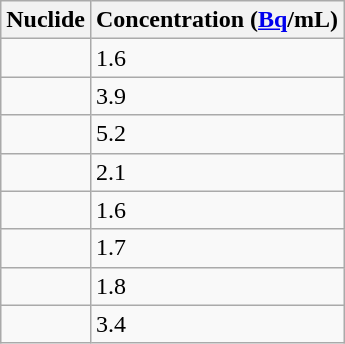<table class="wikitable">
<tr>
<th>Nuclide</th>
<th>Concentration (<a href='#'>Bq</a>/mL)</th>
</tr>
<tr>
<td></td>
<td>1.6</td>
</tr>
<tr>
<td></td>
<td>3.9</td>
</tr>
<tr>
<td></td>
<td>5.2</td>
</tr>
<tr>
<td></td>
<td>2.1</td>
</tr>
<tr>
<td></td>
<td>1.6</td>
</tr>
<tr>
<td></td>
<td>1.7</td>
</tr>
<tr>
<td></td>
<td>1.8</td>
</tr>
<tr>
<td></td>
<td>3.4</td>
</tr>
</table>
